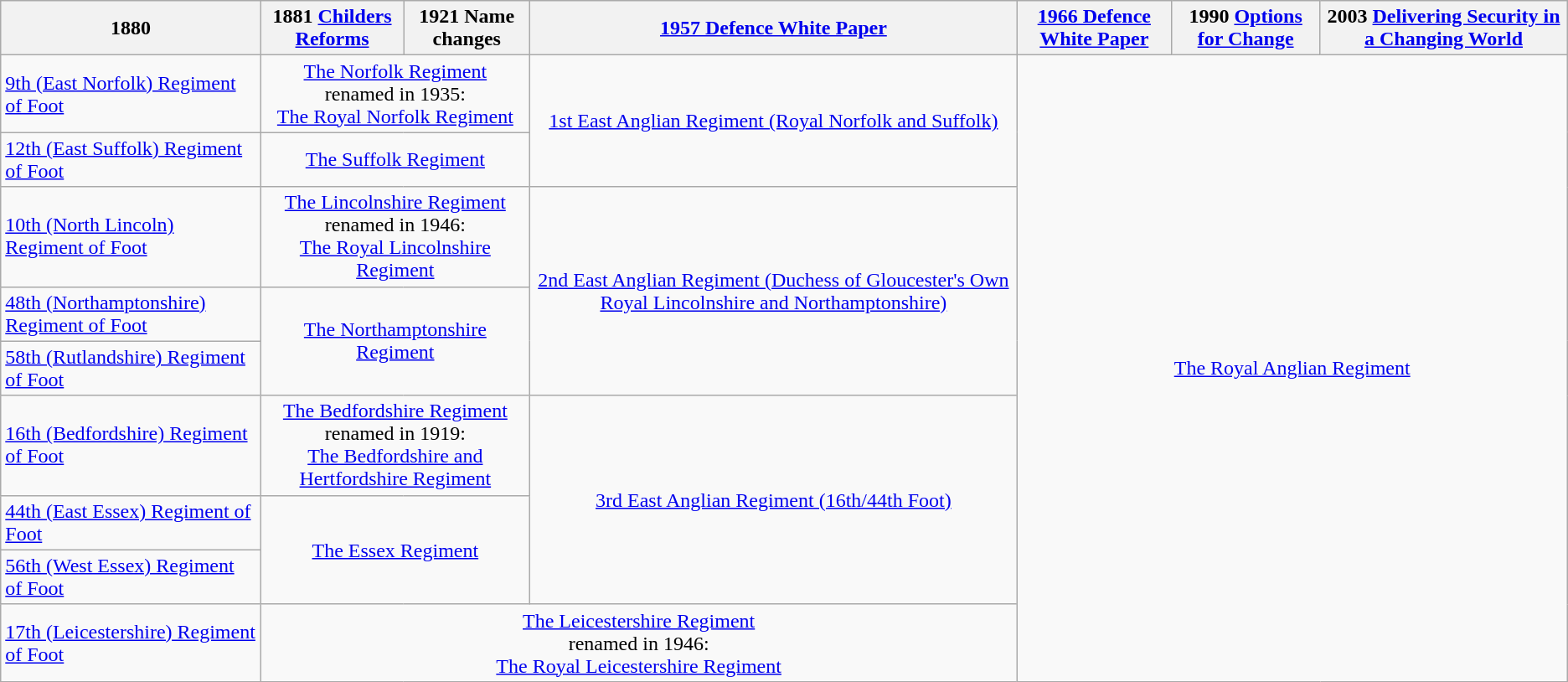<table class="wikitable">
<tr>
<th>1880</th>
<th>1881 <a href='#'>Childers Reforms</a></th>
<th>1921 Name changes</th>
<th><a href='#'>1957 Defence White Paper</a></th>
<th><a href='#'>1966 Defence White Paper</a></th>
<th>1990 <a href='#'>Options for Change</a></th>
<th>2003 <a href='#'>Delivering Security in a Changing World</a></th>
</tr>
<tr>
<td><a href='#'>9th (East Norfolk) Regiment of Foot</a></td>
<td colspan="2" style="text-align:center;"><a href='#'>The Norfolk Regiment</a><br>renamed in 1935:<br><a href='#'>The Royal Norfolk Regiment</a></td>
<td rowspan="2" style="text-align:center;"><a href='#'>1st East Anglian Regiment (Royal Norfolk and Suffolk)</a></td>
<td rowspan="9" colspan="3" style="text-align: center;"><a href='#'>The Royal Anglian Regiment</a></td>
</tr>
<tr>
<td><a href='#'>12th (East Suffolk) Regiment of Foot</a></td>
<td colspan="2" style="text-align:center;"><a href='#'>The Suffolk Regiment</a></td>
</tr>
<tr>
<td><a href='#'>10th (North Lincoln) Regiment of Foot</a></td>
<td colspan="2" style="text-align:center;"><a href='#'>The Lincolnshire Regiment</a><br>renamed in 1946:<br><a href='#'>The Royal Lincolnshire Regiment</a></td>
<td rowspan="3" style="text-align:center;"><a href='#'>2nd East Anglian Regiment (Duchess of Gloucester's Own Royal Lincolnshire and Northamptonshire)</a></td>
</tr>
<tr>
<td><a href='#'>48th (Northamptonshire) Regiment of Foot</a></td>
<td rowspan="2" colspan="2" style="text-align: center;"><a href='#'>The Northamptonshire Regiment</a></td>
</tr>
<tr>
<td><a href='#'>58th (Rutlandshire) Regiment of Foot</a></td>
</tr>
<tr>
<td><a href='#'>16th (Bedfordshire) Regiment of Foot</a></td>
<td colspan="2" style="text-align:center;"><a href='#'>The Bedfordshire Regiment</a><br>renamed in 1919:<br><a href='#'>The Bedfordshire and Hertfordshire Regiment</a></td>
<td rowspan="3" style="text-align:center;"><a href='#'>3rd East Anglian Regiment (16th/44th Foot)</a></td>
</tr>
<tr>
<td><a href='#'>44th (East Essex) Regiment of Foot</a></td>
<td rowspan="2" colspan="2" style="text-align: center;"><a href='#'>The Essex Regiment</a></td>
</tr>
<tr>
<td><a href='#'>56th (West Essex) Regiment of Foot</a></td>
</tr>
<tr>
<td><a href='#'>17th (Leicestershire) Regiment of Foot</a></td>
<td colspan="3" style="text-align:center;"><a href='#'>The Leicestershire Regiment</a><br>renamed in 1946:<br><a href='#'>The Royal Leicestershire Regiment</a></td>
</tr>
</table>
